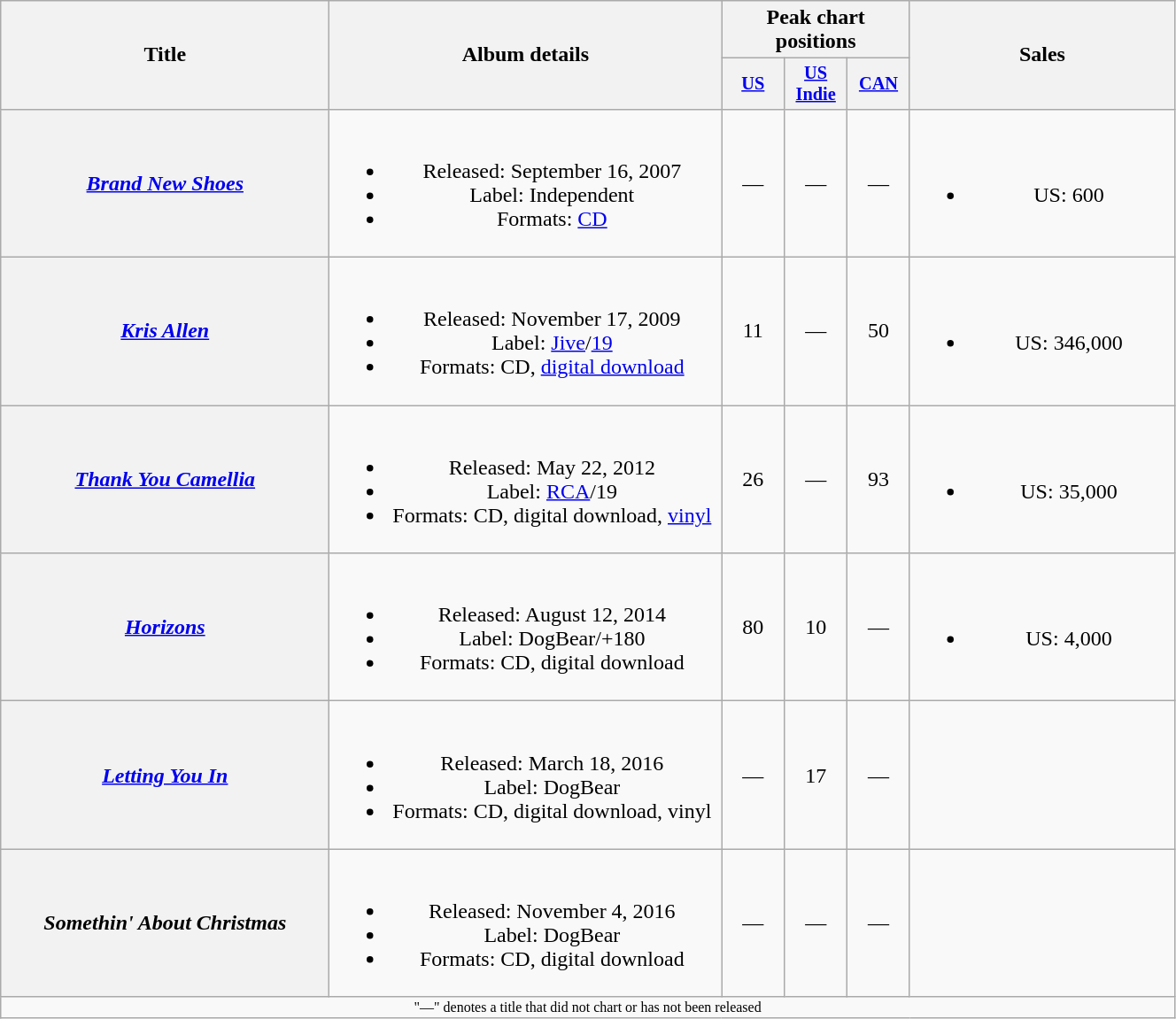<table class="wikitable plainrowheaders" style="text-align:center;">
<tr>
<th scope="col" rowspan="2" style="width:15em;">Title</th>
<th scope="col" rowspan="2" style="width:18em;">Album details</th>
<th scope="col" colspan="3">Peak chart positions</th>
<th scope="col" rowspan="2" style="width:12em;">Sales</th>
</tr>
<tr>
<th scope="col" style="width:3em;font-size:85%;"><a href='#'>US</a><br></th>
<th scope="col" style="width:3em;font-size:85%;"><a href='#'>US Indie</a><br></th>
<th scope="col" style="width:3em;font-size:85%;"><a href='#'>CAN</a><br></th>
</tr>
<tr>
<th scope="row"><em><a href='#'>Brand New Shoes</a></em></th>
<td><br><ul><li>Released: September 16, 2007</li><li>Label: Independent</li><li>Formats: <a href='#'>CD</a></li></ul></td>
<td>—</td>
<td>—</td>
<td>—</td>
<td><br><ul><li>US: 600</li></ul></td>
</tr>
<tr>
<th scope="row"><em><a href='#'>Kris Allen</a></em></th>
<td><br><ul><li>Released: November 17, 2009</li><li>Label: <a href='#'>Jive</a>/<a href='#'>19</a></li><li>Formats: CD, <a href='#'>digital download</a></li></ul></td>
<td>11</td>
<td>—</td>
<td>50</td>
<td><br><ul><li>US: 346,000</li></ul></td>
</tr>
<tr>
<th scope="row"><em><a href='#'>Thank You Camellia</a></em></th>
<td><br><ul><li>Released: May 22, 2012</li><li>Label: <a href='#'>RCA</a>/19</li><li>Formats: CD, digital download, <a href='#'>vinyl</a></li></ul></td>
<td>26</td>
<td>—</td>
<td>93</td>
<td><br><ul><li>US:  35,000</li></ul></td>
</tr>
<tr>
<th scope="row"><em><a href='#'>Horizons</a></em></th>
<td><br><ul><li>Released: August 12, 2014</li><li>Label: DogBear/+180</li><li>Formats: CD, digital download</li></ul></td>
<td>80</td>
<td>10</td>
<td>—</td>
<td><br><ul><li>US: 4,000</li></ul></td>
</tr>
<tr>
<th scope="row"><em><a href='#'>Letting You In</a></em></th>
<td><br><ul><li>Released: March 18, 2016</li><li>Label: DogBear</li><li>Formats: CD, digital download, vinyl</li></ul></td>
<td>—</td>
<td>17</td>
<td>—</td>
<td></td>
</tr>
<tr>
<th scope="row"><em>Somethin' About Christmas</em></th>
<td><br><ul><li>Released: November 4, 2016</li><li>Label: DogBear</li><li>Formats: CD, digital download</li></ul></td>
<td>—</td>
<td>—</td>
<td>—</td>
<td></td>
</tr>
<tr>
<td colspan="7" style="font-size:8pt">"—" denotes a title that did not chart or has not been released</td>
</tr>
</table>
